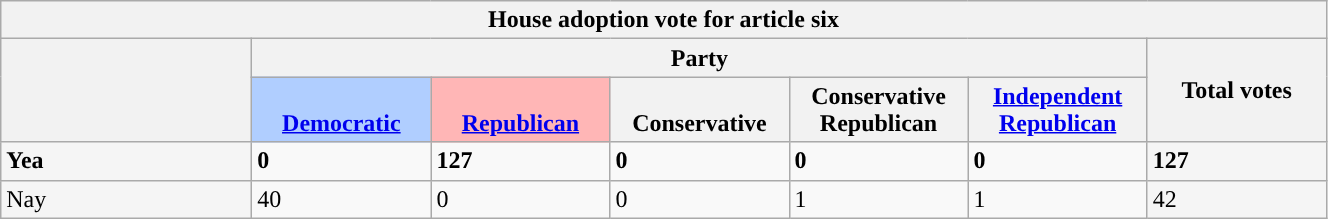<table class="wikitable">
<tr>
<th colspan=7>House adoption vote for article six</th>
</tr>
<tr>
<th rowspan=2></th>
<th colspan=5>Party</th>
<th rowspan=2>Total votes</th>
</tr>
<tr style="vertical-align:bottom;">
<th style="background:#b0ceff;"><a href='#'>Democratic</a></th>
<th style="background:#ffb6b6;"><a href='#'>Republican</a></th>
<th>Conservative</th>
<th>Conservative Republican</th>
<th><a href='#'>Independent Republican</a></th>
</tr>
<tr>
<td style="width: 10em; background:#F5F5F5"><strong>Yea</strong></td>
<td style="width: 7em;"><strong>0</strong></td>
<td style="width: 7em;"><strong>127</strong></td>
<td style="width: 7em;"><strong>0</strong></td>
<td style="width: 7em;"><strong>0</strong></td>
<td style="width: 7em;"><strong>0</strong></td>
<td style="width: 7em; background:#F5F5F5"><strong>127</strong></td>
</tr>
<tr>
<td style="background:#F5F5F5">Nay</td>
<td>40</td>
<td>0</td>
<td>0</td>
<td>1</td>
<td>1</td>
<td style="background:#F5F5F5">42</td>
</tr>
</table>
